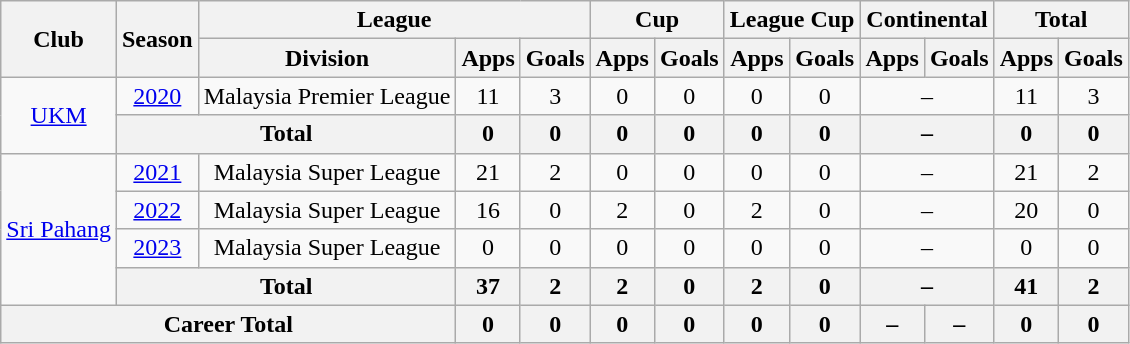<table class=wikitable style="text-align:center">
<tr>
<th rowspan=2>Club</th>
<th rowspan=2>Season</th>
<th colspan=3>League</th>
<th colspan=2>Cup</th>
<th colspan=2>League Cup</th>
<th colspan=2>Continental</th>
<th colspan=2>Total</th>
</tr>
<tr>
<th>Division</th>
<th>Apps</th>
<th>Goals</th>
<th>Apps</th>
<th>Goals</th>
<th>Apps</th>
<th>Goals</th>
<th>Apps</th>
<th>Goals</th>
<th>Apps</th>
<th>Goals</th>
</tr>
<tr>
<td rowspan=2><a href='#'>UKM</a></td>
<td><a href='#'>2020</a></td>
<td>Malaysia Premier League</td>
<td>11</td>
<td>3</td>
<td>0</td>
<td>0</td>
<td>0</td>
<td>0</td>
<td colspan=2>–</td>
<td>11</td>
<td>3</td>
</tr>
<tr>
<th colspan="2">Total</th>
<th>0</th>
<th>0</th>
<th>0</th>
<th>0</th>
<th>0</th>
<th>0</th>
<th colspan=2>–</th>
<th>0</th>
<th>0</th>
</tr>
<tr>
<td rowspan=4><a href='#'>Sri Pahang</a></td>
<td><a href='#'>2021</a></td>
<td>Malaysia Super League</td>
<td>21</td>
<td>2</td>
<td>0</td>
<td>0</td>
<td>0</td>
<td>0</td>
<td colspan=2>–</td>
<td>21</td>
<td>2</td>
</tr>
<tr>
<td><a href='#'>2022</a></td>
<td>Malaysia Super League</td>
<td>16</td>
<td>0</td>
<td>2</td>
<td>0</td>
<td>2</td>
<td>0</td>
<td colspan=2>–</td>
<td>20</td>
<td>0</td>
</tr>
<tr>
<td><a href='#'>2023</a></td>
<td>Malaysia Super League</td>
<td>0</td>
<td>0</td>
<td>0</td>
<td>0</td>
<td>0</td>
<td>0</td>
<td colspan=2>–</td>
<td>0</td>
<td>0</td>
</tr>
<tr>
<th colspan="2">Total</th>
<th>37</th>
<th>2</th>
<th>2</th>
<th>0</th>
<th>2</th>
<th>0</th>
<th colspan=2>–</th>
<th>41</th>
<th>2</th>
</tr>
<tr>
<th colspan="3">Career Total</th>
<th>0</th>
<th>0</th>
<th>0</th>
<th>0</th>
<th>0</th>
<th>0</th>
<th>–</th>
<th>–</th>
<th>0</th>
<th>0</th>
</tr>
</table>
